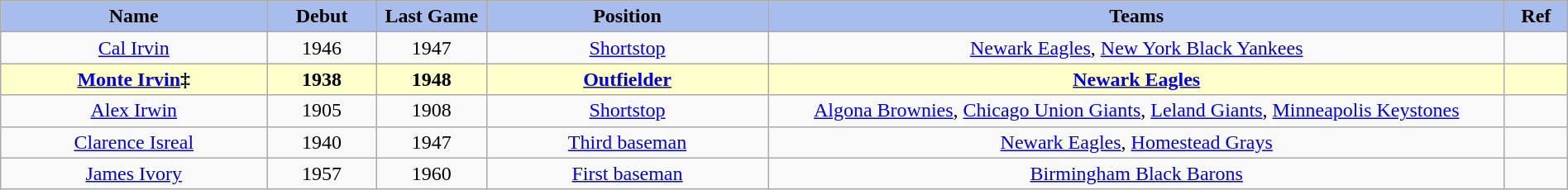<table class="wikitable" style="width: 100%">
<tr>
<th style="background:#a8bdec; width:17%;">Name</th>
<th style="width:7%; background:#a8bdec;">Debut</th>
<th style="width:7%; background:#a8bdec;">Last Game</th>
<th style="width:18%; background:#a8bdec;">Position</th>
<th style="width:47%; background:#a8bdec;">Teams</th>
<th style="width:4%; background:#a8bdec;">Ref</th>
</tr>
<tr align=center>
<td><a href='#'>Cal Irvin</a></td>
<td>1946</td>
<td>1947</td>
<td><a href='#'>Shortstop</a></td>
<td><a href='#'>Newark Eagles</a>, <a href='#'>New York Black Yankees</a></td>
<td></td>
</tr>
<tr style="background:#ffc; text-align:center;">
<td><strong><a href='#'>Monte Irvin</a>‡</strong></td>
<td><strong>1938</strong></td>
<td><strong>1948</strong></td>
<td><strong><a href='#'>Outfielder</a></strong></td>
<td><strong><a href='#'>Newark Eagles</a></strong></td>
<td><strong></strong></td>
</tr>
<tr align=center>
<td><a href='#'>Alex Irwin</a></td>
<td>1905</td>
<td>1908</td>
<td><a href='#'>Shortstop</a></td>
<td><a href='#'>Algona Brownies</a>, <a href='#'>Chicago Union Giants</a>, <a href='#'>Leland Giants</a>, <a href='#'>Minneapolis Keystones</a></td>
<td></td>
</tr>
<tr align=center>
<td><a href='#'>Clarence Isreal</a></td>
<td>1940</td>
<td>1947</td>
<td><a href='#'>Third baseman</a></td>
<td><a href='#'>Newark Eagles</a>, <a href='#'>Homestead Grays</a></td>
<td></td>
</tr>
<tr align=center>
<td><a href='#'>James Ivory</a></td>
<td>1957</td>
<td>1960</td>
<td><a href='#'>First baseman</a></td>
<td><a href='#'>Birmingham Black Barons</a></td>
<td></td>
</tr>
</table>
